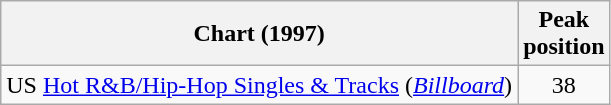<table class="wikitable sortable">
<tr>
<th>Chart (1997)</th>
<th>Peak<br>position</th>
</tr>
<tr>
<td>US <a href='#'>Hot R&B/Hip-Hop Singles & Tracks</a> (<em><a href='#'>Billboard</a></em>)</td>
<td align=center>38</td>
</tr>
</table>
